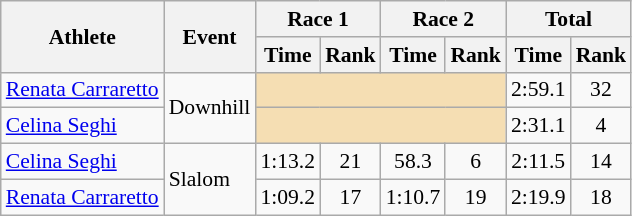<table class="wikitable" style="font-size:90%">
<tr>
<th rowspan="2">Athlete</th>
<th rowspan="2">Event</th>
<th colspan="2">Race 1</th>
<th colspan="2">Race 2</th>
<th colspan="2">Total</th>
</tr>
<tr>
<th>Time</th>
<th>Rank</th>
<th>Time</th>
<th>Rank</th>
<th>Time</th>
<th>Rank</th>
</tr>
<tr>
<td><a href='#'>Renata Carraretto</a></td>
<td rowspan="2">Downhill</td>
<td colspan="4" bgcolor="wheat"></td>
<td align="center">2:59.1</td>
<td align="center">32</td>
</tr>
<tr>
<td><a href='#'>Celina Seghi</a></td>
<td colspan="4" bgcolor="wheat"></td>
<td align="center">2:31.1</td>
<td align="center">4</td>
</tr>
<tr>
<td><a href='#'>Celina Seghi</a></td>
<td rowspan="2">Slalom</td>
<td align="center">1:13.2</td>
<td align="center">21</td>
<td align="center">58.3</td>
<td align="center">6</td>
<td align="center">2:11.5</td>
<td align="center">14</td>
</tr>
<tr>
<td><a href='#'>Renata Carraretto</a></td>
<td align="center">1:09.2</td>
<td align="center">17</td>
<td align="center">1:10.7</td>
<td align="center">19</td>
<td align="center">2:19.9</td>
<td align="center">18</td>
</tr>
</table>
